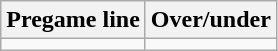<table class="wikitable">
<tr align="center">
<th style=>Pregame line</th>
<th style=>Over/under</th>
</tr>
<tr align="center">
<td></td>
<td></td>
</tr>
</table>
